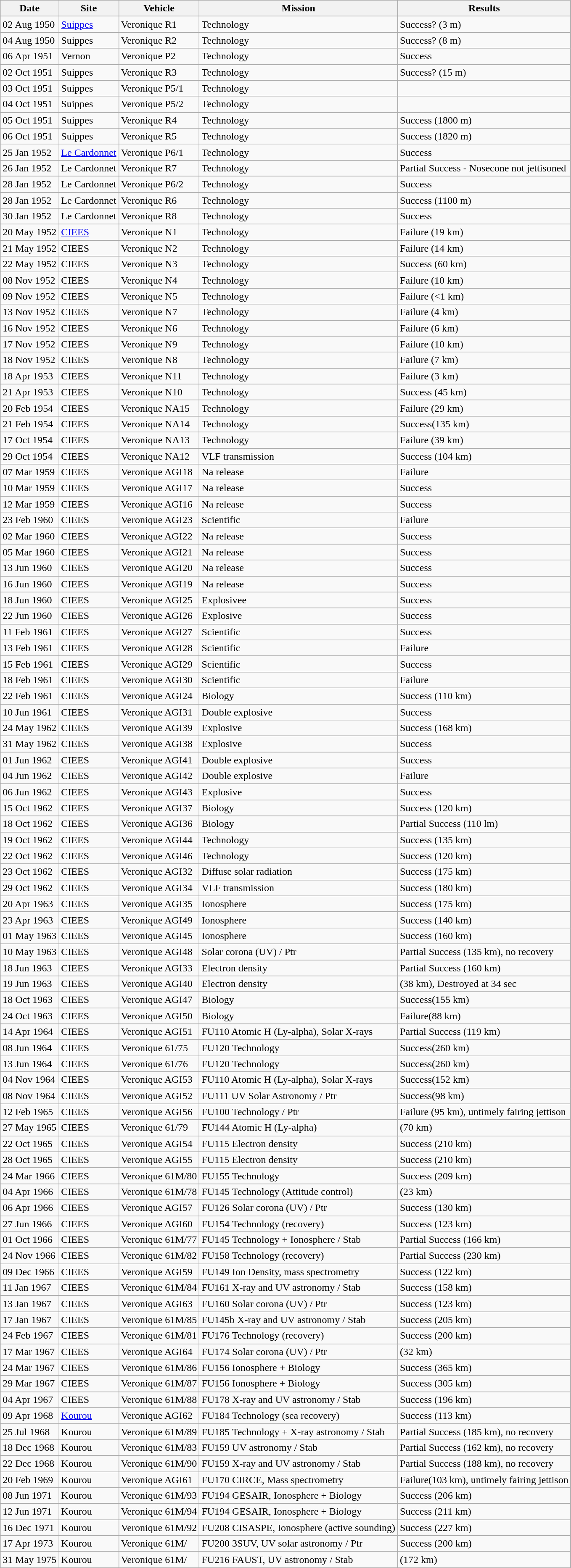<table class="wikitable sortable collapsible collapsed">
<tr>
<th>Date</th>
<th>Site</th>
<th>Vehicle</th>
<th>Mission</th>
<th>Results</th>
</tr>
<tr>
<td>02 Aug 1950</td>
<td><a href='#'>Suippes</a></td>
<td>Veronique R1</td>
<td>Technology</td>
<td>Success? (3 m)</td>
</tr>
<tr>
<td>04 Aug 1950</td>
<td>Suippes</td>
<td>Veronique R2</td>
<td>Technology</td>
<td>Success? (8 m)</td>
</tr>
<tr>
<td>06 Apr 1951</td>
<td>Vernon</td>
<td>Veronique P2</td>
<td>Technology</td>
<td>Success</td>
</tr>
<tr>
<td>02 Oct 1951</td>
<td>Suippes</td>
<td>Veronique R3</td>
<td>Technology</td>
<td>Success? (15 m)</td>
</tr>
<tr>
<td>03 Oct 1951</td>
<td>Suippes</td>
<td>Veronique P5/1</td>
<td>Technology</td>
<td></td>
</tr>
<tr>
<td>04 Oct 1951</td>
<td>Suippes</td>
<td>Veronique P5/2</td>
<td>Technology</td>
<td></td>
</tr>
<tr>
<td>05 Oct 1951</td>
<td>Suippes</td>
<td>Veronique R4</td>
<td>Technology</td>
<td>Success (1800 m)</td>
</tr>
<tr>
<td>06 Oct 1951</td>
<td>Suippes</td>
<td>Veronique R5</td>
<td>Technology</td>
<td>Success (1820 m)</td>
</tr>
<tr>
<td>25 Jan 1952</td>
<td><a href='#'>Le Cardonnet</a></td>
<td>Veronique P6/1</td>
<td>Technology</td>
<td>Success</td>
</tr>
<tr>
<td>26 Jan 1952</td>
<td>Le Cardonnet</td>
<td>Veronique R7</td>
<td>Technology</td>
<td>Partial Success -  Nosecone not jettisoned</td>
</tr>
<tr>
<td>28 Jan 1952</td>
<td>Le Cardonnet</td>
<td>Veronique P6/2</td>
<td>Technology</td>
<td>Success</td>
</tr>
<tr>
<td>28 Jan 1952</td>
<td>Le Cardonnet</td>
<td>Veronique R6</td>
<td>Technology</td>
<td>Success (1100 m)</td>
</tr>
<tr>
<td>30 Jan 1952</td>
<td>Le Cardonnet</td>
<td>Veronique R8</td>
<td>Technology</td>
<td>Success</td>
</tr>
<tr>
<td>20 May 1952</td>
<td><a href='#'>CIEES</a></td>
<td>Veronique N1</td>
<td>Technology</td>
<td>Failure (19 km)</td>
</tr>
<tr>
<td>21 May 1952</td>
<td>CIEES</td>
<td>Veronique N2</td>
<td>Technology</td>
<td>Failure (14 km)</td>
</tr>
<tr>
<td>22 May 1952</td>
<td>CIEES</td>
<td>Veronique N3</td>
<td>Technology</td>
<td>Success (60 km)</td>
</tr>
<tr>
<td>08 Nov 1952</td>
<td>CIEES</td>
<td>Veronique N4</td>
<td>Technology</td>
<td>Failure (10 km)</td>
</tr>
<tr>
<td>09 Nov 1952</td>
<td>CIEES</td>
<td>Veronique N5</td>
<td>Technology</td>
<td>Failure (<1 km)</td>
</tr>
<tr>
<td>13 Nov 1952</td>
<td>CIEES</td>
<td>Veronique N7</td>
<td>Technology</td>
<td>Failure (4 km)</td>
</tr>
<tr>
<td>16 Nov 1952</td>
<td>CIEES</td>
<td>Veronique N6</td>
<td>Technology</td>
<td>Failure (6 km)</td>
</tr>
<tr>
<td>17 Nov 1952</td>
<td>CIEES</td>
<td>Veronique N9</td>
<td>Technology</td>
<td>Failure (10 km)</td>
</tr>
<tr>
<td>18 Nov 1952</td>
<td>CIEES</td>
<td>Veronique N8</td>
<td>Technology</td>
<td>Failure (7 km)</td>
</tr>
<tr>
<td>18 Apr 1953</td>
<td>CIEES</td>
<td>Veronique N11</td>
<td>Technology</td>
<td>Failure (3 km)</td>
</tr>
<tr>
<td>21 Apr 1953</td>
<td>CIEES</td>
<td>Veronique N10</td>
<td>Technology</td>
<td>Success (45 km)</td>
</tr>
<tr>
<td>20 Feb 1954</td>
<td>CIEES</td>
<td>Veronique NA15</td>
<td>Technology</td>
<td>Failure (29 km)</td>
</tr>
<tr>
<td>21 Feb 1954</td>
<td>CIEES</td>
<td>Veronique NA14</td>
<td>Technology</td>
<td>Success(135 km)</td>
</tr>
<tr>
<td>17 Oct 1954</td>
<td>CIEES</td>
<td>Veronique NA13</td>
<td>Technology</td>
<td>Failure (39 km)</td>
</tr>
<tr>
<td>29 Oct 1954</td>
<td>CIEES</td>
<td>Veronique NA12</td>
<td>VLF transmission</td>
<td>Success (104 km)</td>
</tr>
<tr>
<td>07 Mar 1959</td>
<td>CIEES</td>
<td>Veronique AGI18</td>
<td>Na release</td>
<td>Failure</td>
</tr>
<tr>
<td>10 Mar 1959</td>
<td>CIEES</td>
<td>Veronique AGI17</td>
<td>Na release</td>
<td>Success</td>
</tr>
<tr>
<td>12 Mar 1959</td>
<td>CIEES</td>
<td>Veronique AGI16</td>
<td>Na release</td>
<td>Success</td>
</tr>
<tr>
<td>23 Feb 1960</td>
<td>CIEES</td>
<td>Veronique AGI23</td>
<td>Scientific</td>
<td>Failure</td>
</tr>
<tr>
<td>02 Mar 1960</td>
<td>CIEES</td>
<td>Veronique AGI22</td>
<td>Na release</td>
<td>Success</td>
</tr>
<tr>
<td>05 Mar 1960</td>
<td>CIEES</td>
<td>Veronique AGI21</td>
<td>Na release</td>
<td>Success</td>
</tr>
<tr>
<td>13 Jun 1960</td>
<td>CIEES</td>
<td>Veronique AGI20</td>
<td>Na release</td>
<td>Success</td>
</tr>
<tr>
<td>16 Jun 1960</td>
<td>CIEES</td>
<td>Veronique AGI19</td>
<td>Na release</td>
<td>Success</td>
</tr>
<tr>
<td>18 Jun 1960</td>
<td>CIEES</td>
<td>Veronique AGI25</td>
<td>Explosivee</td>
<td>Success</td>
</tr>
<tr>
<td>22 Jun 1960</td>
<td>CIEES</td>
<td>Veronique AGI26</td>
<td>Explosive</td>
<td>Success</td>
</tr>
<tr>
<td>11 Feb 1961</td>
<td>CIEES</td>
<td>Veronique AGI27</td>
<td>Scientific</td>
<td>Success</td>
</tr>
<tr>
<td>13 Feb 1961</td>
<td>CIEES</td>
<td>Veronique AGI28</td>
<td>Scientific</td>
<td>Failure</td>
</tr>
<tr>
<td>15 Feb 1961</td>
<td>CIEES</td>
<td>Veronique AGI29</td>
<td>Scientific</td>
<td>Success</td>
</tr>
<tr>
<td>18 Feb 1961</td>
<td>CIEES</td>
<td>Veronique AGI30</td>
<td>Scientific</td>
<td>Failure</td>
</tr>
<tr>
<td>22 Feb 1961</td>
<td>CIEES</td>
<td>Veronique AGI24</td>
<td>Biology</td>
<td>Success (110 km)</td>
</tr>
<tr>
<td>10 Jun 1961</td>
<td>CIEES</td>
<td>Veronique AGI31</td>
<td>Double explosive</td>
<td>Success</td>
</tr>
<tr>
<td>24 May 1962</td>
<td>CIEES</td>
<td>Veronique AGI39</td>
<td>Explosive</td>
<td>Success (168 km)</td>
</tr>
<tr>
<td>31 May 1962</td>
<td>CIEES</td>
<td>Veronique AGI38</td>
<td>Explosive</td>
<td>Success</td>
</tr>
<tr>
<td>01 Jun 1962</td>
<td>CIEES</td>
<td>Veronique AGI41</td>
<td>Double explosive</td>
<td>Success</td>
</tr>
<tr>
<td>04 Jun 1962</td>
<td>CIEES</td>
<td>Veronique AGI42</td>
<td>Double explosive</td>
<td>Failure</td>
</tr>
<tr>
<td>06 Jun 1962</td>
<td>CIEES</td>
<td>Veronique AGI43</td>
<td>Explosive</td>
<td>Success</td>
</tr>
<tr>
<td>15 Oct 1962</td>
<td>CIEES</td>
<td>Veronique AGI37</td>
<td>Biology</td>
<td>Success (120 km)</td>
</tr>
<tr>
<td>18 Oct 1962</td>
<td>CIEES</td>
<td>Veronique AGI36</td>
<td>Biology</td>
<td>Partial Success (110 lm)</td>
</tr>
<tr>
<td>19 Oct 1962</td>
<td>CIEES</td>
<td>Veronique AGI44</td>
<td>Technology</td>
<td>Success (135 km)</td>
</tr>
<tr>
<td>22 Oct 1962</td>
<td>CIEES</td>
<td>Veronique AGI46</td>
<td>Technology</td>
<td>Success (120 km)</td>
</tr>
<tr>
<td>23 Oct 1962</td>
<td>CIEES</td>
<td>Veronique AGI32</td>
<td>Diffuse solar radiation</td>
<td>Success (175 km)</td>
</tr>
<tr>
<td>29 Oct 1962</td>
<td>CIEES</td>
<td>Veronique AGI34</td>
<td>VLF transmission</td>
<td>Success (180 km)</td>
</tr>
<tr>
<td>20 Apr 1963</td>
<td>CIEES</td>
<td>Veronique AGI35</td>
<td>Ionosphere</td>
<td>Success (175 km)</td>
</tr>
<tr>
<td>23 Apr 1963</td>
<td>CIEES</td>
<td>Veronique AGI49</td>
<td>Ionosphere</td>
<td>Success (140 km)</td>
</tr>
<tr>
<td>01 May 1963</td>
<td>CIEES</td>
<td>Veronique AGI45</td>
<td>Ionosphere</td>
<td>Success (160 km)</td>
</tr>
<tr>
<td>10 May 1963</td>
<td>CIEES</td>
<td>Veronique AGI48</td>
<td>Solar corona (UV) / Ptr</td>
<td>Partial Success (135 km), no recovery</td>
</tr>
<tr>
<td>18 Jun 1963</td>
<td>CIEES</td>
<td>Veronique AGI33</td>
<td>Electron density</td>
<td>Partial Success (160 km)</td>
</tr>
<tr>
<td>19 Jun 1963</td>
<td>CIEES</td>
<td>Veronique AGI40</td>
<td>Electron density</td>
<td>(38 km), Destroyed at 34 sec</td>
</tr>
<tr>
<td>18 Oct 1963</td>
<td>CIEES</td>
<td>Veronique AGI47</td>
<td>Biology</td>
<td>Success(155 km)</td>
</tr>
<tr>
<td>24 Oct 1963</td>
<td>CIEES</td>
<td>Veronique AGI50</td>
<td>Biology</td>
<td>Failure(88 km)</td>
</tr>
<tr>
<td>14 Apr 1964</td>
<td>CIEES</td>
<td>Veronique AGI51</td>
<td>FU110 Atomic H (Ly-alpha), Solar X-rays</td>
<td>Partial Success (119 km)</td>
</tr>
<tr>
<td>08 Jun 1964</td>
<td>CIEES</td>
<td>Veronique 61/75</td>
<td>FU120 Technology</td>
<td>Success(260 km)</td>
</tr>
<tr>
<td>13 Jun 1964</td>
<td>CIEES</td>
<td>Veronique 61/76</td>
<td>FU120 Technology</td>
<td>Success(260 km)</td>
</tr>
<tr>
<td>04 Nov 1964</td>
<td>CIEES</td>
<td>Veronique AGI53</td>
<td>FU110 Atomic H (Ly-alpha), Solar X-rays</td>
<td>Success(152 km)</td>
</tr>
<tr>
<td>08 Nov 1964</td>
<td>CIEES</td>
<td>Veronique AGI52</td>
<td>FU111 UV Solar Astronomy / Ptr</td>
<td>Success(98 km)</td>
</tr>
<tr>
<td>12 Feb 1965</td>
<td>CIEES</td>
<td>Veronique AGI56</td>
<td>FU100 Technology / Ptr</td>
<td>Failure (95 km), untimely fairing jettison</td>
</tr>
<tr>
<td>27 May 1965</td>
<td>CIEES</td>
<td>Veronique 61/79</td>
<td>FU144 Atomic H (Ly-alpha)</td>
<td>(70 km)</td>
</tr>
<tr>
<td>22 Oct 1965</td>
<td>CIEES</td>
<td>Veronique AGI54</td>
<td>FU115 Electron density</td>
<td>Success (210 km)</td>
</tr>
<tr>
<td>28 Oct 1965</td>
<td>CIEES</td>
<td>Veronique AGI55</td>
<td>FU115 Electron density</td>
<td>Success (210 km)</td>
</tr>
<tr>
<td>24 Mar 1966</td>
<td>CIEES</td>
<td>Veronique 61M/80</td>
<td>FU155 Technology</td>
<td>Success (209 km)</td>
</tr>
<tr>
<td>04 Apr 1966</td>
<td>CIEES</td>
<td>Veronique 61M/78</td>
<td>FU145 Technology (Attitude control)</td>
<td>(23 km)</td>
</tr>
<tr>
<td>06 Apr 1966</td>
<td>CIEES</td>
<td>Veronique AGI57</td>
<td>FU126 Solar corona (UV) / Ptr</td>
<td>Success (130 km)</td>
</tr>
<tr>
<td>27 Jun 1966</td>
<td>CIEES</td>
<td>Veronique AGI60</td>
<td>FU154 Technology (recovery)</td>
<td>Success (123 km)</td>
</tr>
<tr>
<td>01 Oct 1966</td>
<td>CIEES</td>
<td>Veronique 61M/77</td>
<td>FU145 Technology + Ionosphere / Stab</td>
<td>Partial Success (166 km)</td>
</tr>
<tr>
<td>24 Nov 1966</td>
<td>CIEES</td>
<td>Veronique 61M/82</td>
<td>FU158 Technology (recovery)</td>
<td>Partial Success (230 km)</td>
</tr>
<tr>
<td>09 Dec 1966</td>
<td>CIEES</td>
<td>Veronique AGI59</td>
<td>FU149 Ion Density, mass spectrometry</td>
<td>Success (122 km)</td>
</tr>
<tr>
<td>11 Jan 1967</td>
<td>CIEES</td>
<td>Veronique 61M/84</td>
<td>FU161 X-ray and UV astronomy / Stab</td>
<td>Success (158 km)</td>
</tr>
<tr>
<td>13 Jan 1967</td>
<td>CIEES</td>
<td>Veronique AGI63</td>
<td>FU160 Solar corona (UV) / Ptr</td>
<td>Success (123 km)</td>
</tr>
<tr>
<td>17 Jan 1967</td>
<td>CIEES</td>
<td>Veronique 61M/85</td>
<td>FU145b X-ray and UV astronomy / Stab</td>
<td>Success (205 km)</td>
</tr>
<tr>
<td>24 Feb 1967</td>
<td>CIEES</td>
<td>Veronique 61M/81</td>
<td>FU176 Technology (recovery)</td>
<td>Success (200 km)</td>
</tr>
<tr>
<td>17 Mar 1967</td>
<td>CIEES</td>
<td>Veronique AGI64</td>
<td>FU174 Solar corona (UV) / Ptr</td>
<td>(32 km)</td>
</tr>
<tr>
<td>24 Mar 1967</td>
<td>CIEES</td>
<td>Veronique 61M/86</td>
<td>FU156 Ionosphere + Biology</td>
<td>Success (365 km)</td>
</tr>
<tr>
<td>29 Mar 1967</td>
<td>CIEES</td>
<td>Veronique 61M/87</td>
<td>FU156 Ionosphere + Biology</td>
<td>Success (305 km)</td>
</tr>
<tr>
<td>04 Apr 1967</td>
<td>CIEES</td>
<td>Veronique 61M/88</td>
<td>FU178 X-ray and UV astronomy / Stab</td>
<td>Success (196 km)</td>
</tr>
<tr>
<td>09 Apr 1968</td>
<td><a href='#'>Kourou</a></td>
<td>Veronique AGI62</td>
<td>FU184 Technology (sea recovery)</td>
<td>Success (113 km)</td>
</tr>
<tr>
<td>25 Jul 1968</td>
<td>Kourou</td>
<td>Veronique 61M/89</td>
<td>FU185 Technology + X-ray astronomy / Stab</td>
<td>Partial Success (185 km), no recovery</td>
</tr>
<tr>
<td>18 Dec 1968</td>
<td>Kourou</td>
<td>Veronique 61M/83</td>
<td>FU159 UV astronomy / Stab</td>
<td>Partial Success (162 km), no recovery</td>
</tr>
<tr>
<td>22 Dec 1968</td>
<td>Kourou</td>
<td>Veronique 61M/90</td>
<td>FU159 X-ray and UV astronomy / Stab</td>
<td>Partial Success (188 km), no recovery</td>
</tr>
<tr>
<td>20 Feb 1969</td>
<td>Kourou</td>
<td>Veronique AGI61</td>
<td>FU170 CIRCE, Mass spectrometry</td>
<td>Failure(103 km), untimely fairing jettison</td>
</tr>
<tr>
<td>08 Jun 1971</td>
<td>Kourou</td>
<td>Veronique 61M/93</td>
<td>FU194 GESAIR, Ionosphere + Biology</td>
<td>Success (206 km)</td>
</tr>
<tr>
<td>12 Jun 1971</td>
<td>Kourou</td>
<td>Veronique 61M/94</td>
<td>FU194 GESAIR, Ionosphere + Biology</td>
<td>Success (211 km)</td>
</tr>
<tr>
<td>16 Dec 1971</td>
<td>Kourou</td>
<td>Veronique 61M/92</td>
<td>FU208 CISASPE, Ionosphere (active sounding)</td>
<td>Success (227 km)</td>
</tr>
<tr>
<td>17 Apr 1973</td>
<td>Kourou</td>
<td>Veronique 61M/</td>
<td>FU200 3SUV, UV solar astronomy / Ptr</td>
<td>Success (200 km)</td>
</tr>
<tr>
<td>31 May 1975</td>
<td>Kourou</td>
<td>Veronique 61M/</td>
<td>FU216 FAUST, UV astronomy / Stab</td>
<td>(172 km)</td>
</tr>
</table>
